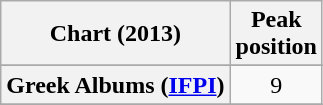<table class="wikitable sortable plainrowheaders" style="text-align:center;">
<tr>
<th scope="col">Chart (2013)</th>
<th scope="col">Peak<br>position</th>
</tr>
<tr>
</tr>
<tr>
</tr>
<tr>
</tr>
<tr>
</tr>
<tr>
</tr>
<tr>
</tr>
<tr>
</tr>
<tr>
</tr>
<tr>
</tr>
<tr>
</tr>
<tr>
</tr>
<tr>
<th scope="row">Greek Albums (<a href='#'>IFPI</a>)</th>
<td>9</td>
</tr>
<tr>
</tr>
<tr>
</tr>
<tr>
</tr>
<tr>
</tr>
<tr>
</tr>
<tr>
</tr>
<tr>
</tr>
<tr>
</tr>
<tr>
</tr>
<tr>
</tr>
<tr>
</tr>
<tr>
</tr>
<tr>
</tr>
<tr>
</tr>
</table>
